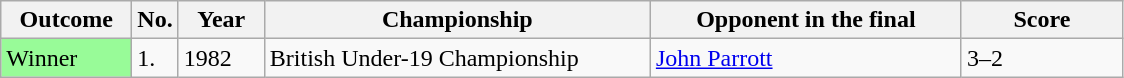<table class="sortable wikitable">
<tr>
<th width="80">Outcome</th>
<th width="20">No.</th>
<th width="50">Year</th>
<th style="width:250px;">Championship</th>
<th style="width:200px;">Opponent in the final</th>
<th style="width:100px;">Score</th>
</tr>
<tr>
<td style="background:#98FB98">Winner</td>
<td>1.</td>
<td>1982</td>
<td>British Under-19 Championship</td>
<td> <a href='#'>John Parrott</a></td>
<td>3–2</td>
</tr>
</table>
